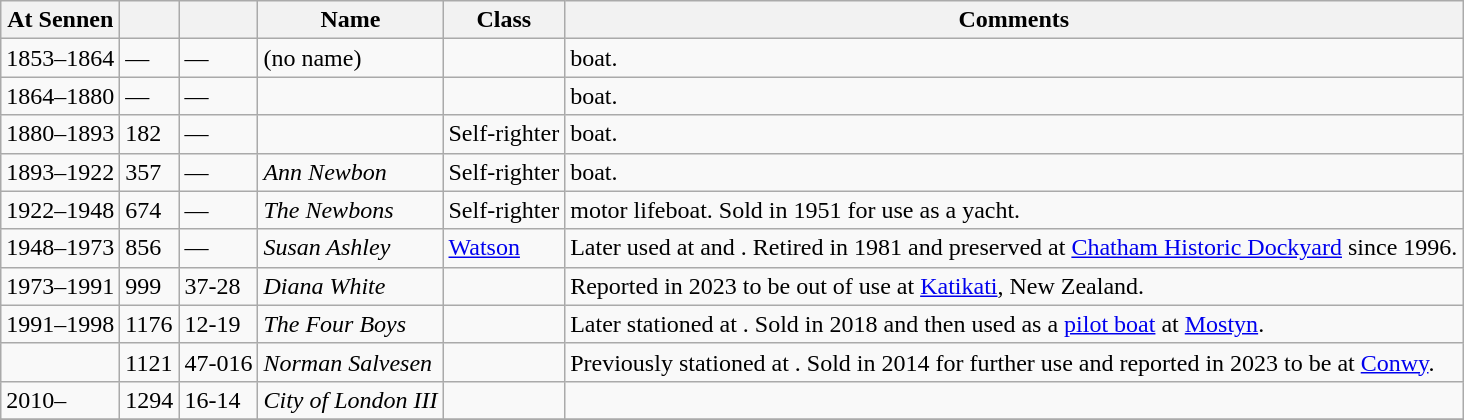<table class="wikitable sortable">
<tr>
<th>At Sennen</th>
<th></th>
<th></th>
<th>Name</th>
<th>Class</th>
<th class=unsortable>Comments</th>
</tr>
<tr>
<td>1853–1864</td>
<td>—</td>
<td>—</td>
<td>(no name)</td>
<td></td>
<td> boat.</td>
</tr>
<tr>
<td>1864–1880</td>
<td>—</td>
<td>—</td>
<td><em></em></td>
<td></td>
<td> boat.</td>
</tr>
<tr>
<td>1880–1893</td>
<td>182</td>
<td>—</td>
<td></td>
<td>Self-righter</td>
<td> boat.</td>
</tr>
<tr>
<td>1893–1922</td>
<td>357</td>
<td>—</td>
<td><em>Ann Newbon</em></td>
<td>Self-righter</td>
<td> boat.</td>
</tr>
<tr>
<td>1922–1948</td>
<td>674</td>
<td>—</td>
<td><em>The Newbons</em></td>
<td>Self-righter</td>
<td> motor lifeboat. Sold in 1951 for use as a yacht.</td>
</tr>
<tr>
<td>1948–1973</td>
<td>856</td>
<td>—</td>
<td><em>Susan Ashley</em></td>
<td><a href='#'>Watson</a></td>
<td>Later used at  and . Retired in 1981 and preserved at <a href='#'>Chatham Historic Dockyard</a> since 1996.</td>
</tr>
<tr>
<td>1973–1991</td>
<td>999</td>
<td>37-28</td>
<td><em>Diana White</em></td>
<td></td>
<td>Reported in 2023 to be out of use at <a href='#'>Katikati</a>, New Zealand.</td>
</tr>
<tr>
<td>1991–1998</td>
<td>1176</td>
<td>12-19</td>
<td><em>The Four Boys</em></td>
<td></td>
<td>Later stationed at . Sold in 2018 and then used as a <a href='#'>pilot boat</a> at <a href='#'>Mostyn</a>.</td>
</tr>
<tr>
<td></td>
<td>1121</td>
<td>47-016</td>
<td><em>Norman Salvesen</em></td>
<td></td>
<td>Previously stationed at . Sold in 2014 for further use and reported in 2023 to be at <a href='#'>Conwy</a>.</td>
</tr>
<tr>
<td>2010–</td>
<td>1294</td>
<td>16-14</td>
<td><em>City of London III</em></td>
<td></td>
<td></td>
</tr>
<tr>
</tr>
</table>
